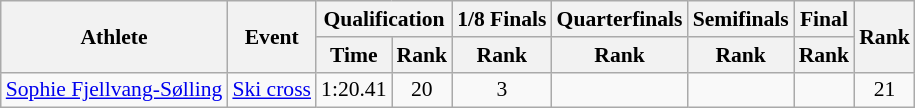<table class="wikitable" style="font-size:90%;text-align:center;">
<tr>
<th rowspan="2">Athlete</th>
<th rowspan="2">Event</th>
<th colspan="2">Qualification</th>
<th>1/8 Finals</th>
<th>Quarterfinals</th>
<th>Semifinals</th>
<th>Final</th>
<th rowspan="2">Rank</th>
</tr>
<tr>
<th>Time</th>
<th>Rank</th>
<th>Rank</th>
<th>Rank</th>
<th>Rank</th>
<th>Rank</th>
</tr>
<tr>
<td style="text-align:left"><a href='#'>Sophie Fjellvang-Sølling</a></td>
<td style="text-align:left"><a href='#'>Ski cross</a></td>
<td>1:20.41</td>
<td>20</td>
<td>3</td>
<td></td>
<td></td>
<td></td>
<td>21</td>
</tr>
</table>
